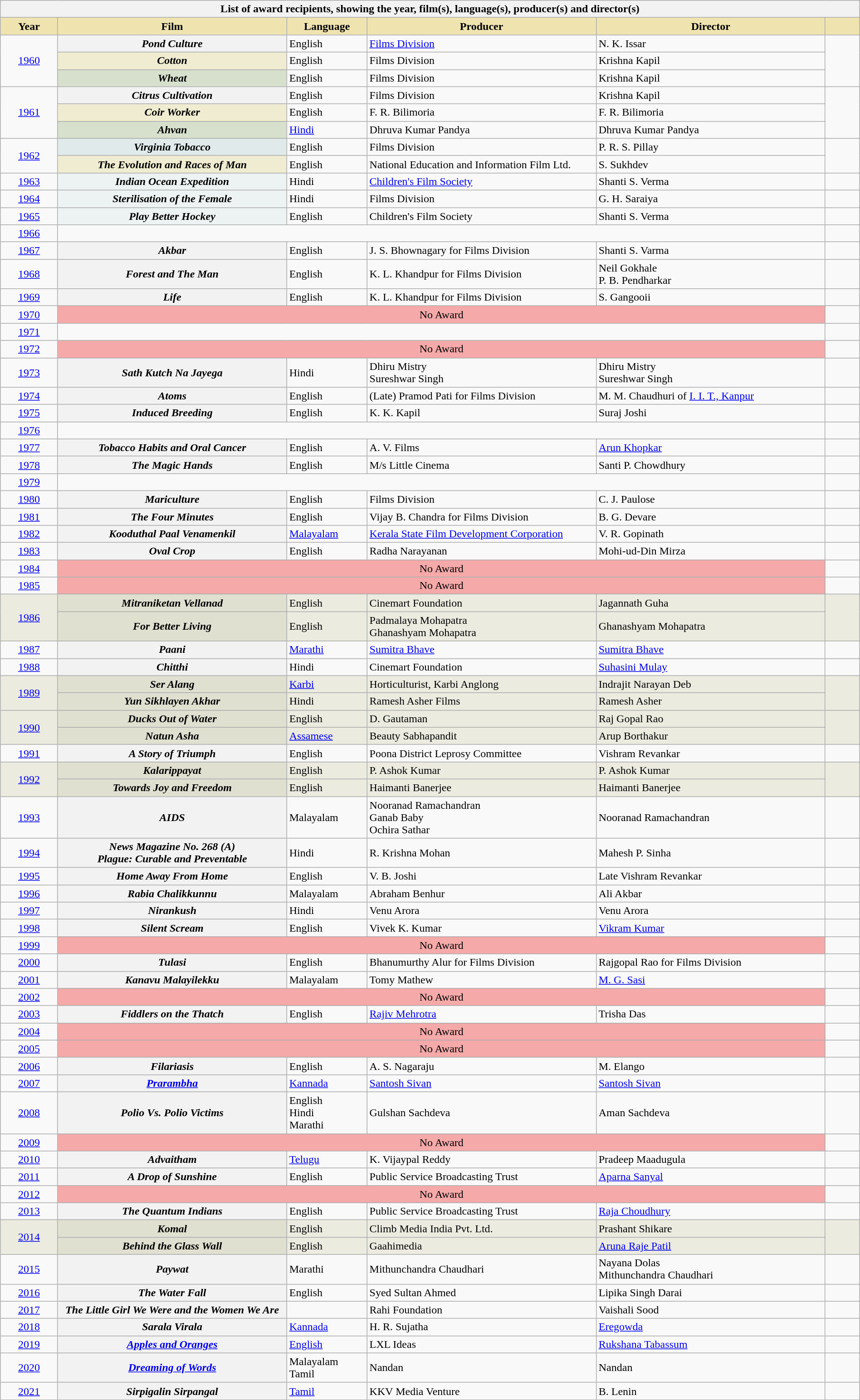<table class="wikitable sortable plainrowheaders" style="width:100%">
<tr>
<th colspan="6">List of award recipients, showing the year, film(s), language(s), producer(s) and director(s)</th>
</tr>
<tr>
<th scope="col" style="background-color:#EFE4B0;width:5%;">Year</th>
<th scope="col" style="background-color:#EFE4B0;width:20%;">Film</th>
<th scope="col" style="background-color:#EFE4B0;width:7%;">Language</th>
<th scope="col" style="background-color:#EFE4B0;width:20%;">Producer</th>
<th scope="col" style="background-color:#EFE4B0;width:20%;">Director</th>
<th scope="col" style="background-color:#EFE4B0;width:3%;" class="unsortable"></th>
</tr>
<tr>
<td align="center" rowspan="3"><a href='#'>1960<br></a></td>
<th scope="row"><em>Pond Culture</em></th>
<td>English</td>
<td><a href='#'>Films Division</a></td>
<td>N. K. Issar</td>
<td align="center" rowspan="3"></td>
</tr>
<tr>
<th scope="row" style="background-color:#EFECD1"><em>Cotton</em></th>
<td>English</td>
<td>Films Division</td>
<td>Krishna Kapil</td>
</tr>
<tr>
<th scope="row" style="background-color:#D6E0CC"><em>Wheat</em></th>
<td>English</td>
<td>Films Division</td>
<td>Krishna Kapil</td>
</tr>
<tr>
<td align="center" rowspan="3"><a href='#'>1961<br></a></td>
<th scope="row"><em>Citrus Cultivation</em></th>
<td>English</td>
<td>Films Division</td>
<td>Krishna Kapil</td>
<td align="center" rowspan="3"></td>
</tr>
<tr>
<th scope="row" style="background-color:#EFECD1"><em>Coir Worker</em></th>
<td>English</td>
<td>F. R. Bilimoria</td>
<td>F. R. Bilimoria</td>
</tr>
<tr>
<th scope="row" style="background-color:#D6E0CC"><em>Ahvan</em></th>
<td><a href='#'>Hindi</a></td>
<td>Dhruva Kumar Pandya</td>
<td>Dhruva Kumar Pandya</td>
</tr>
<tr>
<td align="center" rowspan="2"><a href='#'>1962<br></a></td>
<th scope="row" style="background-color:#E0EAEA"><em>Virginia Tobacco</em></th>
<td>English</td>
<td>Films Division</td>
<td>P. R. S. Pillay</td>
<td align="center" rowspan="2"></td>
</tr>
<tr>
<th scope="row" style="background-color:#EFECD1"><em>The Evolution and Races of Man</em></th>
<td>English</td>
<td>National Education and Information Film Ltd.</td>
<td>S. Sukhdev</td>
</tr>
<tr>
<td align="center"><a href='#'>1963<br></a></td>
<th scope="row" style="background-color:#EDF3F3"><em>Indian Ocean Expedition</em></th>
<td>Hindi</td>
<td><a href='#'>Children's Film Society</a></td>
<td>Shanti S. Verma</td>
<td align="center"></td>
</tr>
<tr>
<td align="center"><a href='#'>1964<br></a></td>
<th scope="row" style="background-color:#EDF3F3"><em>Sterilisation of the Female</em></th>
<td>Hindi</td>
<td>Films Division</td>
<td>G. H. Saraiya</td>
<td align="center"></td>
</tr>
<tr>
<td align="center"><a href='#'>1965<br></a></td>
<th scope="row" style="background-color:#EDF3F3"><em>Play Better Hockey</em></th>
<td>English</td>
<td>Children's Film Society</td>
<td>Shanti S. Verma</td>
<td align="center"></td>
</tr>
<tr>
<td align="center"><a href='#'>1966<br></a></td>
<td colspan="4"></td>
<td align="center"></td>
</tr>
<tr>
<td align="center"><a href='#'>1967<br></a></td>
<th scope="row"><em>Akbar</em></th>
<td>English</td>
<td>J. S. Bhownagary for Films Division</td>
<td>Shanti S. Varma</td>
<td align="center"></td>
</tr>
<tr>
<td align="center"><a href='#'>1968<br></a></td>
<th scope="row"><em>Forest and The Man</em></th>
<td>English</td>
<td>K. L. Khandpur for Films Division</td>
<td>Neil Gokhale<br>P. B. Pendharkar</td>
<td align="center"></td>
</tr>
<tr>
<td align="center"><a href='#'>1969<br></a></td>
<th scope="row"><em>Life</em></th>
<td>English</td>
<td>K. L. Khandpur for Films Division</td>
<td>S. Gangooii</td>
<td align="center"></td>
</tr>
<tr>
<td align="center"><a href='#'>1970<br></a></td>
<td colspan="4" bgcolor="#F5A9A9" align="center">No Award</td>
<td align="center"></td>
</tr>
<tr>
<td align="center"><a href='#'>1971<br></a></td>
<td colspan="4"></td>
<td align="center"></td>
</tr>
<tr>
<td align="center"><a href='#'>1972<br></a></td>
<td colspan="4" bgcolor="#F5A9A9" align="center">No Award</td>
<td align="center"></td>
</tr>
<tr>
<td align="center"><a href='#'>1973<br></a></td>
<th scope="row"><em>Sath Kutch Na Jayega</em></th>
<td>Hindi</td>
<td>Dhiru Mistry<br>Sureshwar Singh</td>
<td>Dhiru Mistry<br>Sureshwar Singh</td>
<td align="center"></td>
</tr>
<tr>
<td align="center"><a href='#'>1974<br></a></td>
<th scope="row"><em>Atoms</em></th>
<td>English</td>
<td>(Late) Pramod Pati for Films Division</td>
<td>M. M. Chaudhuri of <a href='#'>I. I. T., Kanpur</a></td>
<td align="center"></td>
</tr>
<tr>
<td align="center"><a href='#'>1975<br></a></td>
<th scope="row"><em>Induced Breeding</em></th>
<td>English</td>
<td>K. K. Kapil</td>
<td>Suraj Joshi</td>
<td align="center"></td>
</tr>
<tr>
<td align="center"><a href='#'>1976<br></a></td>
<td colspan="4"></td>
<td align="center"></td>
</tr>
<tr>
<td align="center"><a href='#'>1977<br></a></td>
<th scope="row"><em>Tobacco Habits and Oral Cancer</em></th>
<td>English</td>
<td>A. V. Films</td>
<td><a href='#'>Arun Khopkar</a></td>
<td align="center"></td>
</tr>
<tr>
<td align="center"><a href='#'>1978<br></a></td>
<th scope="row"><em>The Magic Hands</em></th>
<td>English</td>
<td>M/s Little Cinema</td>
<td>Santi P. Chowdhury</td>
<td align="center"></td>
</tr>
<tr>
<td align="center"><a href='#'>1979<br></a></td>
<td colspan="4"></td>
<td align="center"></td>
</tr>
<tr>
<td align="center"><a href='#'>1980<br></a></td>
<th scope="row"><em>Mariculture</em></th>
<td>English</td>
<td>Films Division</td>
<td>C. J. Paulose</td>
<td align="center"></td>
</tr>
<tr>
<td align="center"><a href='#'>1981<br></a></td>
<th scope="row"><em>The Four Minutes</em></th>
<td>English</td>
<td>Vijay B. Chandra for Films Division</td>
<td>B. G. Devare</td>
<td align="center"></td>
</tr>
<tr>
<td align="center"><a href='#'>1982<br></a></td>
<th scope="row"><em>Kooduthal Paal Venamenkil</em></th>
<td><a href='#'>Malayalam</a></td>
<td><a href='#'>Kerala State Film Development Corporation</a></td>
<td>V. R. Gopinath</td>
<td align="center"></td>
</tr>
<tr>
<td align="center"><a href='#'>1983<br></a></td>
<th scope="row"><em>Oval Crop</em></th>
<td>English</td>
<td>Radha Narayanan</td>
<td>Mohi-ud-Din Mirza</td>
<td align="center"></td>
</tr>
<tr>
<td align="center"><a href='#'>1984<br></a></td>
<td colspan="4" bgcolor="#F5A9A9" align="center">No Award</td>
<td align="center"></td>
</tr>
<tr>
<td align="center"><a href='#'>1985<br></a></td>
<td colspan="4" bgcolor="#F5A9A9" align="center">No Award</td>
<td align="center"></td>
</tr>
<tr style="background-color:#EBEBE0">
<td align="center" rowspan="2"><a href='#'>1986<br></a></td>
<th scope="row" style="background-color:#E0E0D1"><em>Mitraniketan Vellanad</em></th>
<td>English</td>
<td>Cinemart Foundation</td>
<td>Jagannath Guha</td>
<td align="center" rowspan="2"></td>
</tr>
<tr style="background-color:#EBEBE0">
<th scope="row" style="background-color:#E0E0D1"><em>For Better Living</em></th>
<td>English</td>
<td>Padmalaya Mohapatra<br>Ghanashyam Mohapatra</td>
<td>Ghanashyam Mohapatra</td>
</tr>
<tr>
<td align="center"><a href='#'>1987<br></a></td>
<th scope="row"><em>Paani</em></th>
<td><a href='#'>Marathi</a></td>
<td><a href='#'>Sumitra Bhave</a></td>
<td><a href='#'>Sumitra Bhave</a></td>
<td align="center"></td>
</tr>
<tr>
<td align="center"><a href='#'>1988<br></a></td>
<th scope="row"><em>Chitthi</em></th>
<td>Hindi</td>
<td>Cinemart Foundation</td>
<td><a href='#'>Suhasini Mulay</a></td>
<td align="center"></td>
</tr>
<tr style="background-color:#EBEBE0">
<td align="center" rowspan="2"><a href='#'>1989<br></a></td>
<th scope="row" style="background-color:#E0E0D1"><em>Ser Alang</em></th>
<td><a href='#'>Karbi</a></td>
<td>Horticulturist, Karbi Anglong</td>
<td>Indrajit Narayan Deb</td>
<td align="center" rowspan="2"></td>
</tr>
<tr style="background-color:#EBEBE0">
<th scope="row" style="background-color:#E0E0D1"><em>Yun Sikhlayen Akhar</em></th>
<td>Hindi</td>
<td>Ramesh Asher Films</td>
<td>Ramesh Asher</td>
</tr>
<tr style="background-color:#EBEBE0">
<td align="center" rowspan="2"><a href='#'>1990<br></a></td>
<th scope="row" style="background-color:#E0E0D1"><em>Ducks Out of Water</em></th>
<td>English</td>
<td>D. Gautaman</td>
<td>Raj Gopal Rao</td>
<td align="center" rowspan="2"></td>
</tr>
<tr style="background-color:#EBEBE0">
<th scope="row" style="background-color:#E0E0D1"><em>Natun Asha</em></th>
<td><a href='#'>Assamese</a></td>
<td>Beauty Sabhapandit</td>
<td>Arup Borthakur</td>
</tr>
<tr>
<td align="center"><a href='#'>1991<br></a></td>
<th scope="row"><em>A Story of Triumph</em></th>
<td>English</td>
<td>Poona District Leprosy Committee</td>
<td>Vishram Revankar</td>
<td align="center"></td>
</tr>
<tr style="background-color:#EBEBE0">
<td align="center" rowspan="2"><a href='#'>1992<br></a></td>
<th scope="row" style="background-color:#E0E0D1"><em>Kalarippayat</em></th>
<td>English</td>
<td>P. Ashok Kumar</td>
<td>P. Ashok Kumar</td>
<td align="center" rowspan="2"></td>
</tr>
<tr style="background-color:#EBEBE0">
<th scope="row" style="background-color:#E0E0D1"><em>Towards Joy and Freedom</em></th>
<td>English</td>
<td>Haimanti Banerjee</td>
<td>Haimanti Banerjee</td>
</tr>
<tr>
<td align="center"><a href='#'>1993<br></a></td>
<th scope="row"><em>AIDS</em></th>
<td>Malayalam</td>
<td>Nooranad Ramachandran<br>Ganab Baby<br>Ochira Sathar</td>
<td>Nooranad Ramachandran</td>
<td align="center"></td>
</tr>
<tr>
<td align="center"><a href='#'>1994<br></a></td>
<th scope="row"><em>News Magazine No. 268 (A)<br>Plague: Curable and Preventable</em></th>
<td>Hindi</td>
<td>R. Krishna Mohan</td>
<td>Mahesh P. Sinha</td>
<td align="center"></td>
</tr>
<tr>
<td align="center"><a href='#'>1995<br></a></td>
<th scope="row"><em>Home Away From Home</em></th>
<td>English</td>
<td>V. B. Joshi</td>
<td>Late Vishram Revankar</td>
<td align="center"></td>
</tr>
<tr>
<td align="center"><a href='#'>1996<br></a></td>
<th scope="row"><em>Rabia Chalikkunnu</em></th>
<td>Malayalam</td>
<td>Abraham Benhur</td>
<td>Ali Akbar</td>
<td align="center"></td>
</tr>
<tr>
<td align="center"><a href='#'>1997<br></a></td>
<th scope="row"><em>Nirankush</em></th>
<td>Hindi</td>
<td>Venu Arora</td>
<td>Venu Arora</td>
<td align="center"></td>
</tr>
<tr>
<td align="center"><a href='#'>1998<br></a></td>
<th scope="row"><em>Silent Scream</em></th>
<td>English</td>
<td>Vivek K. Kumar</td>
<td><a href='#'>Vikram Kumar</a></td>
<td align="center"></td>
</tr>
<tr>
<td align="center"><a href='#'>1999<br></a></td>
<td colspan="4" bgcolor="#F5A9A9" align="center">No Award</td>
<td align="center"></td>
</tr>
<tr>
<td align="center"><a href='#'>2000<br></a></td>
<th scope="row"><em>Tulasi</em></th>
<td>English</td>
<td>Bhanumurthy Alur for Films Division</td>
<td>Rajgopal Rao for Films Division</td>
<td align="center"></td>
</tr>
<tr>
<td align="center"><a href='#'>2001<br></a></td>
<th scope="row"><em>Kanavu Malayilekku</em></th>
<td>Malayalam</td>
<td>Tomy Mathew</td>
<td><a href='#'>M. G. Sasi</a></td>
<td align="center"></td>
</tr>
<tr>
<td align="center"><a href='#'>2002<br></a></td>
<td colspan="4" bgcolor="#F5A9A9" align="center">No Award</td>
<td align="center"></td>
</tr>
<tr>
<td align="center"><a href='#'>2003<br></a></td>
<th scope="row"><em>Fiddlers on the Thatch</em></th>
<td>English</td>
<td><a href='#'>Rajiv Mehrotra</a></td>
<td>Trisha Das</td>
<td align="center"></td>
</tr>
<tr>
<td align="center"><a href='#'>2004<br></a></td>
<td colspan="4" bgcolor="#F5A9A9" align="center">No Award</td>
<td align="center"></td>
</tr>
<tr>
<td align="center"><a href='#'>2005<br></a></td>
<td colspan="4" bgcolor="#F5A9A9" align="center">No Award</td>
<td align="center"></td>
</tr>
<tr>
<td align="center"><a href='#'>2006<br></a></td>
<th scope="row"><em>Filariasis</em></th>
<td>English</td>
<td>A. S. Nagaraju</td>
<td>M. Elango</td>
<td align="center"></td>
</tr>
<tr>
<td align="center"><a href='#'>2007<br></a></td>
<th scope="row"><em><a href='#'>Prarambha</a></em></th>
<td><a href='#'>Kannada</a></td>
<td><a href='#'>Santosh Sivan</a></td>
<td><a href='#'>Santosh Sivan</a></td>
<td align="center"></td>
</tr>
<tr>
<td align="center"><a href='#'>2008<br></a></td>
<th scope="row"><em>Polio Vs. Polio Victims</em></th>
<td>English<br>Hindi<br>Marathi</td>
<td>Gulshan Sachdeva</td>
<td>Aman Sachdeva</td>
<td align="center"></td>
</tr>
<tr>
<td align="center"><a href='#'>2009<br></a></td>
<td colspan="4" bgcolor="#F5A9A9" align="center">No Award</td>
<td align="center"></td>
</tr>
<tr>
<td align="center"><a href='#'>2010<br></a></td>
<th scope="row"><em>Advaitham</em></th>
<td><a href='#'>Telugu</a></td>
<td>K. Vijaypal Reddy</td>
<td>Pradeep Maadugula</td>
<td align="center"></td>
</tr>
<tr>
<td align="center"><a href='#'>2011<br></a></td>
<th scope="row"><em>A Drop of Sunshine</em></th>
<td>English</td>
<td>Public Service Broadcasting Trust</td>
<td><a href='#'>Aparna Sanyal</a></td>
<td align="center"></td>
</tr>
<tr>
<td align="center"><a href='#'>2012<br></a></td>
<td colspan="4" bgcolor="#F5A9A9" align="center">No Award</td>
<td align="center"></td>
</tr>
<tr>
<td align="center"><a href='#'>2013<br></a></td>
<th scope="row"><em>The Quantum Indians</em></th>
<td>English</td>
<td>Public Service Broadcasting Trust</td>
<td><a href='#'>Raja Choudhury</a></td>
<td align="center"></td>
</tr>
<tr style="background-color:#EBEBE0">
<td align="center" rowspan="2"><a href='#'>2014<br></a></td>
<th scope="row" style="background-color:#E0E0D1"><em>Komal</em></th>
<td>English</td>
<td>Climb Media India Pvt. Ltd.</td>
<td>Prashant Shikare</td>
<td align="center" rowspan="2"></td>
</tr>
<tr style="background-color:#EBEBE0">
<th scope="row" style="background-color:#E0E0D1"><em>Behind the Glass Wall</em></th>
<td>English</td>
<td>Gaahimedia</td>
<td><a href='#'>Aruna Raje Patil</a></td>
</tr>
<tr>
<td align="center"><a href='#'>2015<br></a></td>
<th scope="row"><em>Paywat</em></th>
<td>Marathi</td>
<td>Mithunchandra Chaudhari</td>
<td>Nayana Dolas<br>Mithunchandra Chaudhari</td>
<td align="center"></td>
</tr>
<tr>
<td align="center"><a href='#'>2016<br></a></td>
<th scope="row"><em>The Water Fall</em></th>
<td>English</td>
<td>Syed Sultan Ahmed</td>
<td>Lipika Singh Darai</td>
<td align="center"></td>
</tr>
<tr>
<td align="center"><a href='#'>2017<br></a></td>
<th scope="row"><em>The Little Girl We Were and the Women We Are</em></th>
<td></td>
<td>Rahi Foundation</td>
<td>Vaishali Sood</td>
<td align="center"></td>
</tr>
<tr>
<td align="center"><a href='#'>2018<br></a></td>
<th scope="row"><em>Sarala Virala</em></th>
<td><a href='#'>Kannada</a></td>
<td>H. R. Sujatha</td>
<td><a href='#'>Eregowda</a></td>
<td align="center"></td>
</tr>
<tr>
<td align="center"><a href='#'>2019<br></a></td>
<th scope="row"><a href='#'><em>Apples and Oranges</em></a></th>
<td><a href='#'>English</a></td>
<td>LXL Ideas</td>
<td><a href='#'>Rukshana Tabassum</a></td>
<td align="center"></td>
</tr>
<tr>
<td align="center"><a href='#'>2020<br></a></td>
<th scope="row"><a href='#'><em>Dreaming of Words</em></a></th>
<td> Malayalam<br> Tamil</td>
<td>Nandan</td>
<td>Nandan</td>
<td align="center"></td>
</tr>
<tr>
<td align="center"><a href='#'>2021<br></a></td>
<th scope="row"><em>Sirpigalin Sirpangal</em></th>
<td><a href='#'>Tamil</a></td>
<td>KKV Media Venture</td>
<td>B. Lenin</td>
<td align="center"></td>
</tr>
</table>
